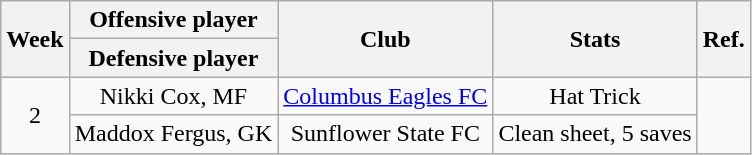<table class="wikitable" style="text-align:center;">
<tr>
<th rowspan=2>Week</th>
<th>Offensive player</th>
<th rowspan=2>Club</th>
<th rowspan=2>Stats</th>
<th rowspan=2>Ref.</th>
</tr>
<tr>
<th>Defensive player</th>
</tr>
<tr>
<td rowspan=2>2</td>
<td> Nikki Cox, MF</td>
<td><a href='#'>Columbus Eagles FC</a></td>
<td>Hat Trick</td>
<td rowspan=2></td>
</tr>
<tr>
<td> Maddox Fergus, GK</td>
<td>Sunflower State FC</td>
<td>Clean sheet, 5 saves</td>
</tr>
</table>
